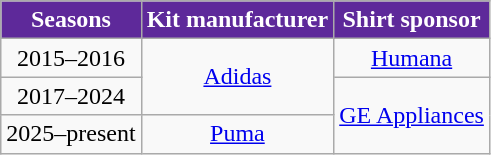<table class="wikitable" style="text-align: center">
<tr>
<th style="background-color:#5E299A; color:#fff;" scope="col" !scope=col>Seasons</th>
<th style="background-color:#5E299A; color:#fff;" scope="col" !scope=col>Kit manufacturer</th>
<th style="background-color:#5E299A; color:#fff;" scope="col" !scope=col>Shirt sponsor</th>
</tr>
<tr>
<td>2015–2016</td>
<td rowspan="2"><a href='#'>Adidas</a></td>
<td><a href='#'>Humana</a></td>
</tr>
<tr>
<td>2017–2024</td>
<td rowspan="2"><a href='#'>GE Appliances</a></td>
</tr>
<tr>
<td>2025–present</td>
<td><a href='#'>Puma</a></td>
</tr>
</table>
